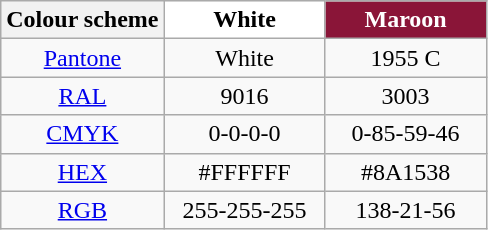<table class=wikitable style="text-align:center;">
<tr>
<th>Colour scheme</th>
<th ! style="background:#FFFFFF; width:100px; colour:#8A1538;">White</th>
<th style="background:#8A1538; width:100px; color:white;">Maroon</th>
</tr>
<tr>
<td><a href='#'>Pantone</a></td>
<td>White</td>
<td>1955 C</td>
</tr>
<tr>
<td><a href='#'>RAL</a></td>
<td>9016</td>
<td>3003</td>
</tr>
<tr>
<td><a href='#'>CMYK</a></td>
<td>0-0-0-0</td>
<td>0-85-59-46</td>
</tr>
<tr>
<td><a href='#'>HEX</a></td>
<td>#FFFFFF</td>
<td>#8A1538</td>
</tr>
<tr>
<td><a href='#'>RGB</a></td>
<td>255-255-255</td>
<td>138-21-56</td>
</tr>
</table>
